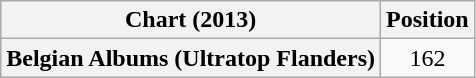<table class="wikitable plainrowheaders" style="text-align:center">
<tr>
<th scope="col">Chart (2013)</th>
<th scope="col">Position</th>
</tr>
<tr>
<th scope="row">Belgian Albums (Ultratop Flanders)</th>
<td>162</td>
</tr>
</table>
